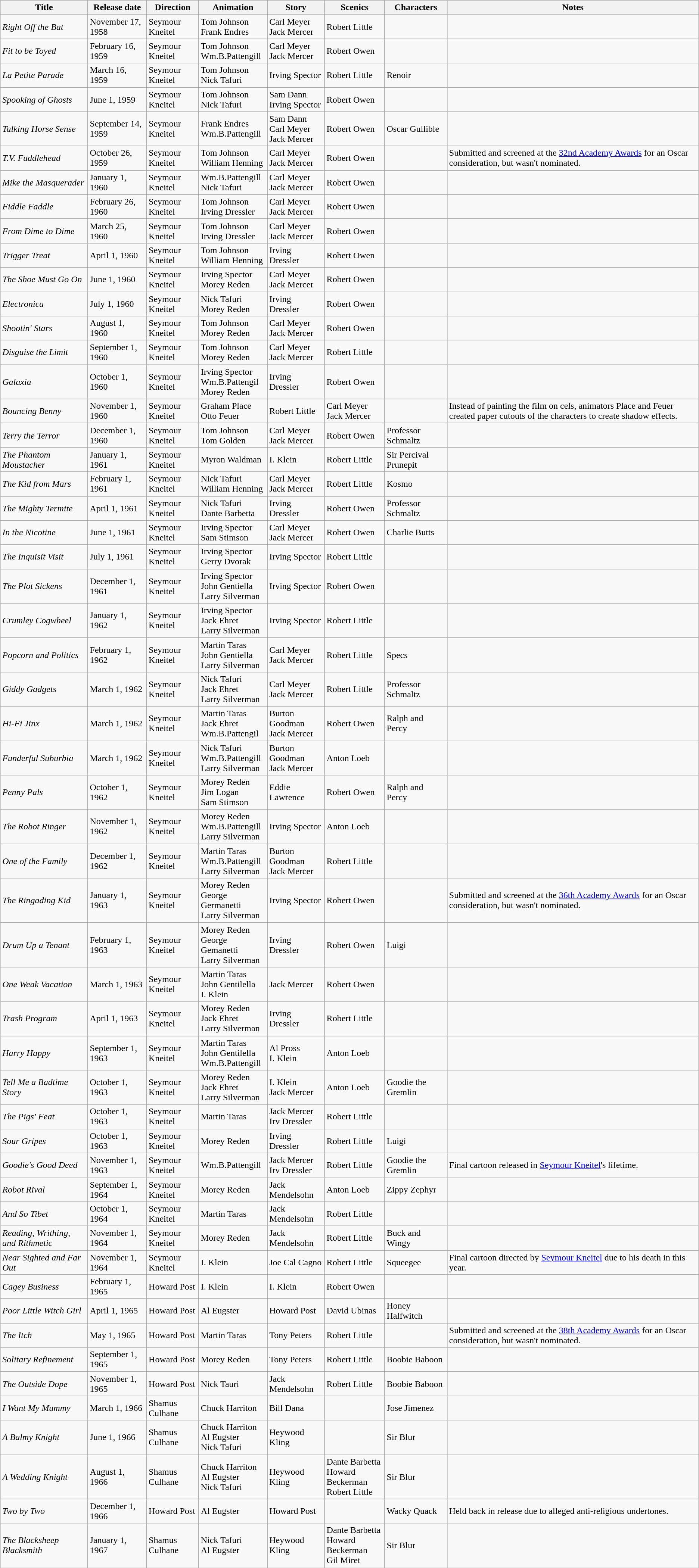<table class="wikitable sortable">
<tr>
<th scope="col">Title</th>
<th scope="col">Release date</th>
<th scope="col">Direction</th>
<th scope="col">Animation</th>
<th scope="col">Story</th>
<th scope="col">Scenics</th>
<th scope="col">Characters</th>
<th scope="col">Notes</th>
</tr>
<tr>
<td scope="row"><em>Right Off the Bat</em></td>
<td>November 17, 1958</td>
<td>Seymour Kneitel</td>
<td>Tom Johnson<br>Frank Endres</td>
<td>Carl Meyer<br>Jack Mercer</td>
<td>Robert Little</td>
<td></td>
<td></td>
</tr>
<tr>
<td scope="row"><em>Fit to be Toyed</em></td>
<td>February 16, 1959</td>
<td>Seymour Kneitel</td>
<td>Tom Johnson<br>Wm.B.Pattengill</td>
<td>Carl Meyer<br>Jack Mercer</td>
<td>Robert Owen</td>
<td></td>
<td></td>
</tr>
<tr>
<td scope="row"><em>La Petite Parade</em></td>
<td>March 16, 1959</td>
<td>Seymour Kneitel</td>
<td>Tom Johnson<br>Nick Tafuri</td>
<td>Irving Spector</td>
<td>Robert Little</td>
<td>Renoir</td>
<td></td>
</tr>
<tr>
<td scope="row"><em>Spooking of Ghosts</em></td>
<td>June 1, 1959</td>
<td>Seymour Kneitel</td>
<td>Tom Johnson<br>Nick Tafuri</td>
<td>Sam Dann<br>Irving Spector</td>
<td>Robert Owen</td>
<td></td>
<td></td>
</tr>
<tr>
<td scope="row"><em>Talking Horse Sense</em></td>
<td>September 14, 1959</td>
<td>Seymour Kneitel</td>
<td>Frank Endres<br>Wm.B.Pattengill</td>
<td>Sam Dann<br>Carl Meyer<br>Jack Mercer</td>
<td>Robert Owen</td>
<td>Oscar Gullible</td>
<td></td>
</tr>
<tr>
<td scope="row"><em>T.V. Fuddlehead</em></td>
<td>October 26, 1959</td>
<td>Seymour Kneitel</td>
<td>Tom Johnson<br>William Henning</td>
<td>Carl Meyer<br>Jack Mercer</td>
<td>Robert Owen</td>
<td></td>
<td>Submitted and screened at the <a href='#'>32nd Academy Awards</a> for an Oscar consideration, but wasn't nominated.</td>
</tr>
<tr>
<td scope="row"><em>Mike the Masquerader</em></td>
<td>January 1, 1960</td>
<td>Seymour Kneitel</td>
<td>Wm.B.Pattengill<br>Nick Tafuri</td>
<td>Carl Meyer<br>Jack Mercer</td>
<td>Robert Owen</td>
<td></td>
<td></td>
</tr>
<tr>
<td scope="row"><em>Fiddle Faddle</em></td>
<td>February 26, 1960</td>
<td>Seymour Kneitel</td>
<td>Tom Johnson<br>Irving Dressler</td>
<td>Carl Meyer<br>Jack Mercer</td>
<td>Robert Owen</td>
<td></td>
<td></td>
</tr>
<tr>
<td scope="row"><em>From Dime to Dime</em></td>
<td>March 25, 1960</td>
<td>Seymour Kneitel</td>
<td>Tom Johnson<br>Irving Dressler</td>
<td>Carl Meyer<br>Jack Mercer</td>
<td>Robert Owen</td>
<td></td>
<td></td>
</tr>
<tr>
<td scope="row"><em>Trigger Treat</em></td>
<td>April 1, 1960</td>
<td>Seymour Kneitel</td>
<td>Tom Johnson<br>William Henning</td>
<td>Irving Dressler</td>
<td>Robert Owen</td>
<td></td>
<td></td>
</tr>
<tr>
<td scope="row"><em>The Shoe Must Go On</em></td>
<td>June 1, 1960</td>
<td>Seymour Kneitel</td>
<td>Irving Spector<br>Morey Reden</td>
<td>Carl Meyer<br>Jack Mercer</td>
<td>Robert Owen</td>
<td></td>
<td></td>
</tr>
<tr>
<td scope="row"><em>Electronica</em></td>
<td>July 1, 1960</td>
<td>Seymour Kneitel</td>
<td>Nick Tafuri<br>Morey Reden</td>
<td>Irving Dressler</td>
<td>Robert Owen</td>
<td></td>
<td></td>
</tr>
<tr>
<td scope="row"><em>Shootin' Stars</em></td>
<td>August 1, 1960</td>
<td>Seymour Kneitel</td>
<td>Tom Johnson<br>Morey Reden</td>
<td>Carl Meyer<br>Jack Mercer</td>
<td>Robert Owen</td>
<td></td>
<td></td>
</tr>
<tr>
<td scope="row"><em>Disguise the Limit</em></td>
<td>September 1, 1960</td>
<td>Seymour Kneitel</td>
<td>Tom Johnson<br>Morey Reden</td>
<td>Carl Meyer<br>Jack Mercer</td>
<td>Robert Little</td>
<td></td>
<td></td>
</tr>
<tr>
<td scope="row"><em>Galaxia</em></td>
<td>October 1, 1960</td>
<td>Seymour Kneitel</td>
<td>Irving Spector<br>Wm.B.Pattengil<br>Morey Reden</td>
<td>Irving Dressler</td>
<td>Robert Owen</td>
<td></td>
<td></td>
</tr>
<tr>
<td scope="row"><em>Bouncing Benny</em></td>
<td>November 1, 1960</td>
<td>Seymour Kneitel</td>
<td>Graham Place<br>Otto Feuer</td>
<td>Robert Little</td>
<td>Carl Meyer<br>Jack Mercer</td>
<td></td>
<td>Instead of painting the film on cels, animators Place and Feuer created paper cutouts of the characters to create shadow effects.</td>
</tr>
<tr>
<td scope="row"><em>Terry the Terror</em></td>
<td>December 1, 1960</td>
<td>Seymour Kneitel</td>
<td>Tom Johnson<br>Tom Golden</td>
<td>Carl Meyer<br>Jack Mercer</td>
<td>Robert Owen</td>
<td>Professor Schmaltz</td>
<td></td>
</tr>
<tr>
<td scope="row"><em>The Phantom Moustacher</em></td>
<td>January 1, 1961</td>
<td>Seymour Kneitel</td>
<td>Myron Waldman</td>
<td>I. Klein</td>
<td>Robert Little</td>
<td>Sir Percival Prunepit</td>
<td></td>
</tr>
<tr>
<td scope="row"><em>The Kid from Mars</em></td>
<td>February 1, 1961</td>
<td>Seymour Kneitel</td>
<td>Nick Tafuri<br>William Henning</td>
<td>Carl Meyer<br>Jack Mercer</td>
<td>Robert Little</td>
<td>Kosmo</td>
<td></td>
</tr>
<tr>
<td scope="row"><em>The Mighty Termite</em></td>
<td>April 1, 1961</td>
<td>Seymour Kneitel</td>
<td>Nick Tafuri<br>Dante Barbetta</td>
<td>Irving Dressler</td>
<td>Robert Owen</td>
<td>Professor Schmaltz</td>
<td></td>
</tr>
<tr>
<td scope="row"><em>In the Nicotine</em></td>
<td>June 1, 1961</td>
<td>Seymour Kneitel</td>
<td>Irving Spector<br>Sam Stimson</td>
<td>Carl Meyer<br>Jack Mercer</td>
<td>Robert Owen</td>
<td>Charlie Butts</td>
<td></td>
</tr>
<tr>
<td scope="row"><em>The Inquisit Visit</em></td>
<td>July 1, 1961</td>
<td>Seymour Kneitel</td>
<td>Irving Spector<br>Gerry Dvorak</td>
<td>Irving Spector</td>
<td>Robert Little</td>
<td></td>
<td></td>
</tr>
<tr>
<td scope="row"><em>The Plot Sickens</em></td>
<td>December 1, 1961</td>
<td>Seymour Kneitel</td>
<td>Irving Spector<br>John Gentiella<br>Larry Silverman</td>
<td>Irving Spector</td>
<td>Robert Owen</td>
<td></td>
<td></td>
</tr>
<tr>
<td scope="row"><em>Crumley Cogwheel</em></td>
<td>January 1, 1962</td>
<td>Seymour Kneitel</td>
<td>Irving Spector<br>Jack Ehret<br>Larry Silverman</td>
<td>Irving Spector</td>
<td>Robert Little</td>
<td></td>
<td></td>
</tr>
<tr>
<td scope="row"><em>Popcorn and Politics</em></td>
<td>February 1, 1962</td>
<td>Seymour Kneitel</td>
<td>Martin Taras<br>John Gentiella<br>Larry Silverman</td>
<td>Carl Meyer<br>Jack Mercer</td>
<td>Robert Little</td>
<td>Specs</td>
<td></td>
</tr>
<tr>
<td scope="row"><em>Giddy Gadgets</em></td>
<td>March 1, 1962</td>
<td>Seymour Kneitel</td>
<td>Nick Tafuri<br>Jack Ehret<br>Larry Silverman</td>
<td>Carl Meyer<br>Jack Mercer</td>
<td>Robert Little</td>
<td>Professor Schmaltz</td>
<td></td>
</tr>
<tr>
<td scope="row"><em>Hi-Fi Jinx</em></td>
<td>March 1, 1962</td>
<td>Seymour Kneitel</td>
<td>Martin Taras<br>Jack Ehret<br>Wm.B.Pattengil</td>
<td>Burton Goodman<br>Jack Mercer</td>
<td>Robert Owen</td>
<td>Ralph and Percy</td>
<td></td>
</tr>
<tr>
<td scope="row"><em>Funderful Suburbia</em></td>
<td>March 1, 1962</td>
<td>Seymour Kneitel</td>
<td>Nick Tafuri<br>Wm.B.Pattengill<br>Larry Silverman</td>
<td>Burton Goodman<br>Jack Mercer</td>
<td>Anton Loeb</td>
<td></td>
<td></td>
</tr>
<tr>
<td scope="row"><em>Penny Pals</em></td>
<td>October 1, 1962</td>
<td>Seymour Kneitel</td>
<td>Morey Reden<br>Jim Logan<br>Sam Stimson</td>
<td>Eddie Lawrence</td>
<td>Robert Owen</td>
<td>Ralph and Percy</td>
<td></td>
</tr>
<tr>
<td scope="row"><em>The Robot Ringer</em></td>
<td>November 1, 1962</td>
<td>Seymour Kneitel</td>
<td>Morey Reden<br>Wm.B.Pattengill<br>Larry Silverman</td>
<td>Irving Spector</td>
<td>Anton Loeb</td>
<td></td>
<td></td>
</tr>
<tr>
<td scope="row"><em>One of the Family</em></td>
<td>December 1, 1962</td>
<td>Seymour Kneitel</td>
<td>Martin Taras<br>Wm.B.Pattengill<br>Larry Silverman</td>
<td>Burton Goodman<br>Jack Mercer</td>
<td>Robert Little</td>
<td></td>
<td></td>
</tr>
<tr>
<td scope="row"><em>The Ringading Kid</em></td>
<td>January 1, 1963</td>
<td>Seymour Kneitel</td>
<td>Morey Reden<br>George Germanetti<br>Larry Silverman</td>
<td>Irving Spector</td>
<td>Robert Owen</td>
<td></td>
<td>Submitted and screened at the <a href='#'>36th Academy Awards</a> for an Oscar consideration, but wasn't nominated.</td>
</tr>
<tr>
<td scope="row"><em>Drum Up a Tenant</em></td>
<td>February 1, 1963</td>
<td>Seymour Kneitel</td>
<td>Morey Reden<br>George Gemanetti<br>Larry Silverman</td>
<td>Irving Dressler</td>
<td>Robert Owen</td>
<td>Luigi</td>
<td></td>
</tr>
<tr>
<td scope="row"><em>One Weak Vacation</em></td>
<td>March 1, 1963</td>
<td>Seymour Kneitel</td>
<td>Martin Taras<br>John Gentilella<br>I. Klein</td>
<td>Jack Mercer</td>
<td>Robert Owen</td>
<td></td>
<td></td>
</tr>
<tr>
<td scope="row"><em>Trash Program</em></td>
<td>April 1, 1963</td>
<td>Seymour Kneitel</td>
<td>Morey Reden<br>Jack Ehret<br>Larry Silverman</td>
<td>Irving Dressler</td>
<td>Robert Little</td>
<td></td>
<td></td>
</tr>
<tr>
<td scope="row"><em>Harry Happy</em></td>
<td>September 1, 1963</td>
<td>Seymour Kneitel</td>
<td>Martin Taras<br>John Gentilella<br>Wm.B.Pattengill</td>
<td>Al Pross<br>I. Klein</td>
<td>Anton Loeb</td>
<td></td>
<td></td>
</tr>
<tr>
<td scope="row"><em>Tell Me a Badtime Story</em></td>
<td>October 1, 1963</td>
<td>Seymour Kneitel</td>
<td>Morey Reden<br>Jack Ehret<br>Larry Silverman</td>
<td>I. Klein<br>Jack Mercer</td>
<td>Anton Loeb</td>
<td>Goodie the Gremlin</td>
<td></td>
</tr>
<tr>
<td scope="row"><em>The Pigs' Feat</em></td>
<td>October 1, 1963</td>
<td>Seymour Kneitel</td>
<td>Martin Taras</td>
<td>Jack Mercer<br>Irv Dressler</td>
<td>Robert Little</td>
<td></td>
<td></td>
</tr>
<tr>
<td scope="row"><em>Sour Gripes</em></td>
<td>October 1, 1963</td>
<td>Seymour Kneitel</td>
<td>Morey Reden</td>
<td>Irving Dressler</td>
<td>Robert Little</td>
<td>Luigi</td>
<td></td>
</tr>
<tr>
<td scope="row"><em>Goodie's Good Deed</em></td>
<td>November 1, 1963</td>
<td>Seymour Kneitel</td>
<td>Wm.B.Pattengill</td>
<td>Jack Mercer<br>Irv Dressler</td>
<td>Robert Little</td>
<td>Goodie the Gremlin</td>
<td>Final cartoon released in <a href='#'>Seymour Kneitel</a>'s lifetime.</td>
</tr>
<tr>
<td scope="row"><em>Robot Rival</em></td>
<td>September 1, 1964</td>
<td>Seymour Kneitel</td>
<td>Morey Reden</td>
<td>Jack Mendelsohn</td>
<td>Anton Loeb</td>
<td>Zippy Zephyr</td>
<td></td>
</tr>
<tr>
<td scope="row"><em>And So Tibet</em></td>
<td>October 1, 1964</td>
<td>Seymour Kneitel</td>
<td>Martin Taras</td>
<td>Jack Mendelsohn</td>
<td>Robert Little</td>
<td></td>
<td></td>
</tr>
<tr>
<td scope="row"><em>Reading, Writhing, and Rithmetic</em></td>
<td>November 1, 1964</td>
<td>Seymour Kneitel</td>
<td>Morey Reden</td>
<td>Jack Mendelsohn</td>
<td>Robert Little</td>
<td>Buck and Wingy</td>
<td></td>
</tr>
<tr>
<td scope="row"><em>Near Sighted and Far Out</em></td>
<td>November 1, 1964</td>
<td>Seymour Kneitel</td>
<td>I. Klein</td>
<td>Joe Cal Cagno</td>
<td>Robert Little</td>
<td>Squeegee</td>
<td>Final cartoon directed by <a href='#'>Seymour Kneitel</a> due to his death in this year.</td>
</tr>
<tr>
<td scope="row"><em>Cagey Business</em></td>
<td>February 1, 1965</td>
<td>Howard Post</td>
<td>I. Klein</td>
<td>I. Klein</td>
<td>Robert Owen</td>
<td></td>
<td></td>
</tr>
<tr>
<td scope="row"><em>Poor Little Witch Girl</em></td>
<td>April 1, 1965</td>
<td>Howard Post</td>
<td>Al Eugster</td>
<td>Howard Post</td>
<td>David Ubinas</td>
<td>Honey Halfwitch</td>
<td></td>
</tr>
<tr>
<td scope="row"><em>The Itch</em></td>
<td>May 1, 1965</td>
<td>Howard Post</td>
<td>Martin Taras</td>
<td>Tony Peters</td>
<td>Robert Little</td>
<td></td>
<td>Submitted and screened at the <a href='#'>38th Academy Awards</a> for an Oscar consideration, but wasn't nominated.</td>
</tr>
<tr>
<td scope="row"><em>Solitary Refinement</em></td>
<td>September 1, 1965</td>
<td>Howard Post</td>
<td>Morey Reden</td>
<td>Tony Peters</td>
<td>Robert Little</td>
<td>Boobie Baboon</td>
<td></td>
</tr>
<tr>
<td scope="row"><em>The Outside Dope</em></td>
<td>November 1, 1965</td>
<td>Howard Post</td>
<td>Nick Tauri</td>
<td>Jack Mendelsohn</td>
<td>Robert Little</td>
<td>Boobie Baboon</td>
<td></td>
</tr>
<tr>
<td scope="row"><em>I Want My Mummy</em></td>
<td>March 1, 1966</td>
<td>Shamus Culhane</td>
<td>Chuck Harriton</td>
<td>Bill Dana</td>
<td></td>
<td>Jose Jimenez</td>
<td></td>
</tr>
<tr>
<td scope="row"><em>A Balmy Knight</em></td>
<td>June 1, 1966</td>
<td>Shamus Culhane</td>
<td>Chuck Harriton<br>Al Eugster<br>Nick Tafuri</td>
<td>Heywood Kling</td>
<td Dante Barbetta></td>
<td>Sir Blur</td>
<td></td>
</tr>
<tr>
<td scope="row"><em>A Wedding Knight</em></td>
<td>August 1, 1966</td>
<td>Shamus Culhane</td>
<td>Chuck Harriton<br>Al Eugster<br>Nick Tafuri</td>
<td>Heywood Kling</td>
<td>Dante Barbetta<br>Howard Beckerman<br>Robert Little</td>
<td>Sir Blur</td>
<td></td>
</tr>
<tr>
<td scope="row"><em>Two by Two</em></td>
<td>December 1, 1966</td>
<td>Howard Post</td>
<td>Al Eugster</td>
<td>Howard Post</td>
<td></td>
<td>Wacky Quack</td>
<td>Held back in release due to alleged anti-religious undertones.</td>
</tr>
<tr>
<td scope="row"><em>The Blacksheep Blacksmith</em></td>
<td>January 1, 1967</td>
<td>Shamus Culhane</td>
<td>Nick Tafuri<br>Al Eugster</td>
<td>Heywood Kling</td>
<td>Dante Barbetta<br>Howard Beckerman<br>Gil Miret</td>
<td>Sir Blur</td>
<td></td>
</tr>
<tr>
</tr>
</table>
